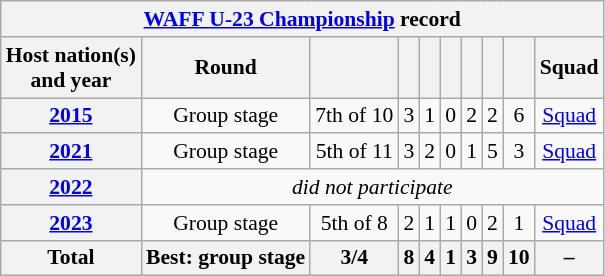<table class="wikitable" style="font-size:90%; text-align:center;">
<tr>
<th colspan=10><a href='#'>WAFF U-23 Championship</a> record</th>
</tr>
<tr>
<th scope="col">Host nation(s)<br>and year</th>
<th scope="col">Round</th>
<th scope="col"></th>
<th scope="col"></th>
<th scope="col"></th>
<th scope="col"></th>
<th scope="col"></th>
<th scope="col"></th>
<th scope="col"></th>
<th scope="col">Squad</th>
</tr>
<tr>
<th scope="row"> <a href='#'>2015</a></th>
<td>Group stage</td>
<td>7th of 10</td>
<td>3</td>
<td>1</td>
<td>0</td>
<td>2</td>
<td>2</td>
<td>6</td>
<td><a href='#'>Squad</a></td>
</tr>
<tr>
<th scope="row"> <a href='#'>2021</a></th>
<td>Group stage</td>
<td>5th of 11</td>
<td>3</td>
<td>2</td>
<td>0</td>
<td>1</td>
<td>5</td>
<td>3</td>
<td><a href='#'>Squad</a></td>
</tr>
<tr>
<th scope="row"> <a href='#'>2022</a></th>
<td colspan="9"><em>did not participate</em></td>
</tr>
<tr>
<th scope="row"> <a href='#'>2023</a></th>
<td>Group stage</td>
<td>5th of 8</td>
<td>2</td>
<td>1</td>
<td>1</td>
<td>0</td>
<td>2</td>
<td>1</td>
<td><a href='#'>Squad</a></td>
</tr>
<tr>
<th>Total</th>
<th>Best: group stage</th>
<th>3/4</th>
<th>8</th>
<th>4</th>
<th>1</th>
<th>3</th>
<th>9</th>
<th>10</th>
<th>–</th>
</tr>
</table>
